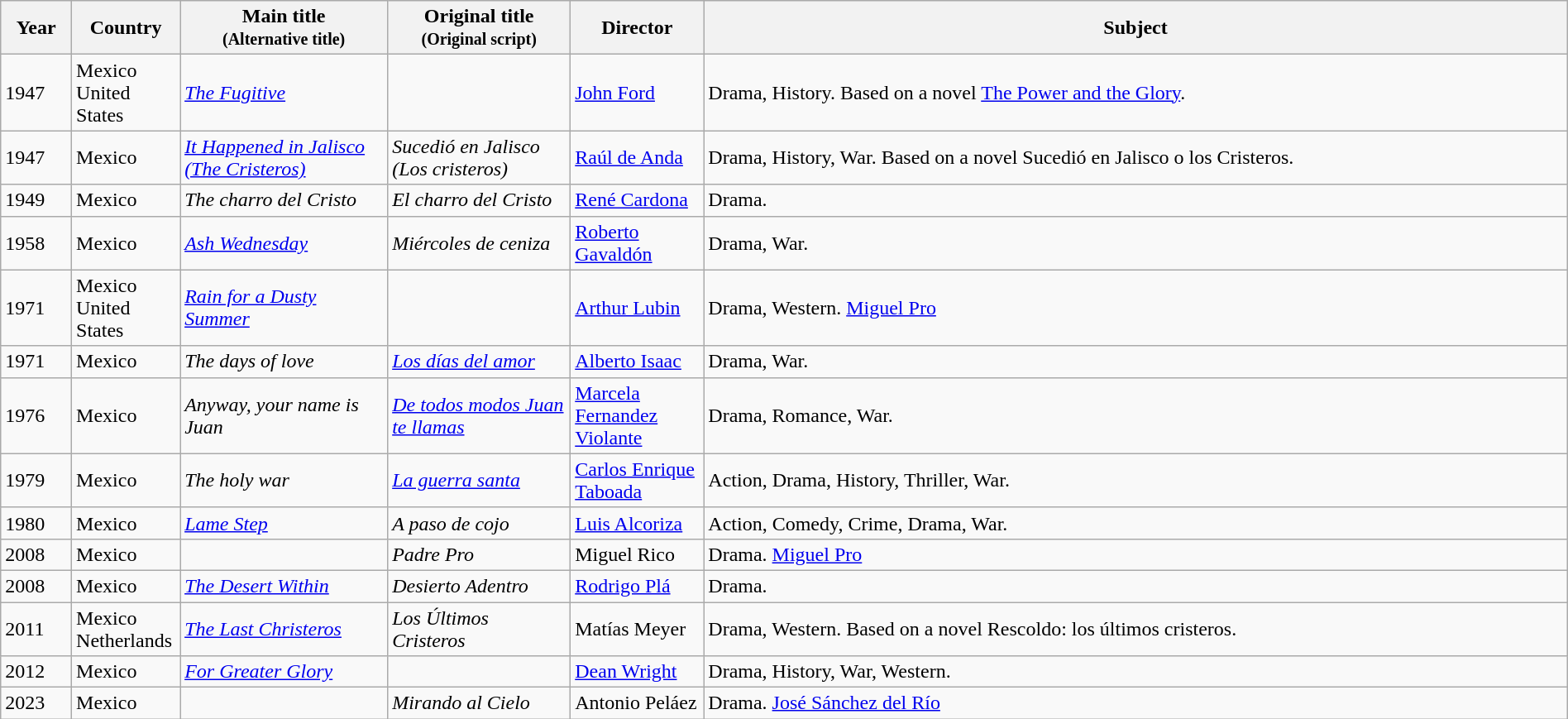<table class="wikitable sortable" style="width:100%;">
<tr>
<th>Year</th>
<th width= 80>Country</th>
<th class="unsortable" style="width:160px;">Main title<br><small>(Alternative title)</small></th>
<th class="unsortable" style="width:140px;">Original title<br><small>(Original script)</small></th>
<th width=100>Director</th>
<th class="unsortable">Subject</th>
</tr>
<tr>
<td>1947</td>
<td>Mexico<br>United States</td>
<td><em><a href='#'>The Fugitive</a></em></td>
<td></td>
<td><a href='#'>John Ford</a></td>
<td>Drama, History. Based on a novel <a href='#'>The Power and the Glory</a>.</td>
</tr>
<tr>
<td>1947</td>
<td>Mexico</td>
<td><em><a href='#'>It Happened in Jalisco (The Cristeros)</a></em></td>
<td><em>Sucedió en Jalisco (Los cristeros)</em></td>
<td><a href='#'>Raúl de Anda</a></td>
<td>Drama, History, War. Based on a novel Sucedió en Jalisco o los Cristeros.</td>
</tr>
<tr>
<td>1949</td>
<td>Mexico</td>
<td><em>The charro del Cristo</em></td>
<td><em>El charro del Cristo</em></td>
<td><a href='#'>René Cardona</a></td>
<td>Drama.</td>
</tr>
<tr>
<td>1958</td>
<td>Mexico</td>
<td><em><a href='#'>Ash Wednesday</a></em></td>
<td><em>Miércoles de ceniza</em></td>
<td><a href='#'>Roberto Gavaldón</a></td>
<td>Drama, War.</td>
</tr>
<tr>
<td>1971</td>
<td>Mexico<br>United States</td>
<td><em><a href='#'>Rain for a Dusty Summer</a></em></td>
<td></td>
<td><a href='#'>Arthur Lubin</a></td>
<td>Drama, Western. <a href='#'>Miguel Pro</a></td>
</tr>
<tr>
<td>1971</td>
<td>Mexico</td>
<td><em>The days of love</em></td>
<td><em><a href='#'>Los días del amor</a></em></td>
<td><a href='#'>Alberto Isaac</a></td>
<td>Drama, War.</td>
</tr>
<tr>
<td>1976</td>
<td>Mexico</td>
<td><em>Anyway, your name is Juan</em></td>
<td><em><a href='#'>De todos modos Juan te llamas</a></em></td>
<td><a href='#'>Marcela Fernandez Violante</a></td>
<td>Drama, Romance, War.</td>
</tr>
<tr>
<td>1979</td>
<td>Mexico</td>
<td><em>The holy war</em></td>
<td><em><a href='#'>La guerra santa</a></em></td>
<td><a href='#'>Carlos Enrique Taboada</a></td>
<td>Action, Drama, History, Thriller, War.</td>
</tr>
<tr>
<td>1980</td>
<td>Mexico</td>
<td><em><a href='#'>Lame Step</a></em></td>
<td><em>A paso de cojo</em></td>
<td><a href='#'>Luis Alcoriza</a></td>
<td>Action, Comedy, Crime, Drama, War.</td>
</tr>
<tr>
<td>2008</td>
<td>Mexico</td>
<td></td>
<td><em>Padre Pro</em></td>
<td>Miguel Rico</td>
<td>Drama. <a href='#'>Miguel Pro</a></td>
</tr>
<tr>
<td>2008</td>
<td>Mexico</td>
<td><em><a href='#'>The Desert Within</a></em></td>
<td><em>Desierto Adentro</em></td>
<td><a href='#'>Rodrigo Plá</a></td>
<td>Drama.</td>
</tr>
<tr>
<td>2011</td>
<td>Mexico<br>Netherlands</td>
<td><em><a href='#'>The Last Christeros</a></em></td>
<td><em>Los Últimos Cristeros</em></td>
<td>Matías Meyer</td>
<td>Drama, Western. Based on a novel Rescoldo: los últimos cristeros.</td>
</tr>
<tr>
<td>2012</td>
<td>Mexico</td>
<td><em><a href='#'>For Greater Glory</a></em></td>
<td></td>
<td><a href='#'>Dean Wright</a></td>
<td>Drama, History, War, Western.</td>
</tr>
<tr>
<td>2023</td>
<td>Mexico</td>
<td></td>
<td><em>Mirando al Cielo</em></td>
<td>Antonio Peláez</td>
<td>Drama. <a href='#'>José Sánchez del Río</a></td>
</tr>
</table>
